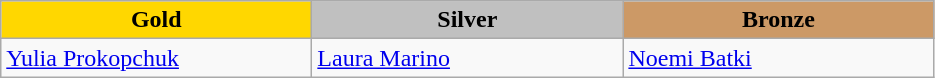<table class="wikitable" style="text-align:left">
<tr align="center">
<td width=200 bgcolor=gold><strong>Gold</strong></td>
<td width=200 bgcolor=silver><strong>Silver</strong></td>
<td width=200 bgcolor=CC9966><strong>Bronze</strong></td>
</tr>
<tr>
<td><a href='#'>Yulia Prokopchuk</a> <br> </td>
<td><a href='#'>Laura Marino</a> <br> </td>
<td><a href='#'>Noemi Batki</a> <br> </td>
</tr>
</table>
